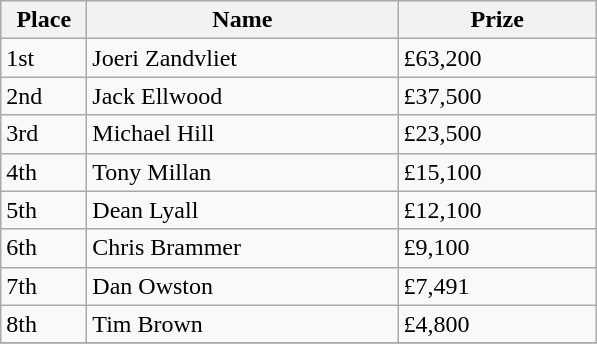<table class="wikitable">
<tr>
<th width="50">Place</th>
<th width="200">Name</th>
<th width="125">Prize</th>
</tr>
<tr>
<td>1st</td>
<td> Joeri Zandvliet</td>
<td>£63,200</td>
</tr>
<tr>
<td>2nd</td>
<td> Jack Ellwood</td>
<td>£37,500</td>
</tr>
<tr>
<td>3rd</td>
<td> Michael Hill</td>
<td>£23,500</td>
</tr>
<tr>
<td>4th</td>
<td> Tony Millan</td>
<td>£15,100</td>
</tr>
<tr>
<td>5th</td>
<td> Dean Lyall</td>
<td>£12,100</td>
</tr>
<tr>
<td>6th</td>
<td> Chris Brammer</td>
<td>£9,100</td>
</tr>
<tr>
<td>7th</td>
<td> Dan Owston</td>
<td>£7,491</td>
</tr>
<tr>
<td>8th</td>
<td> Tim Brown</td>
<td>£4,800</td>
</tr>
<tr>
</tr>
</table>
